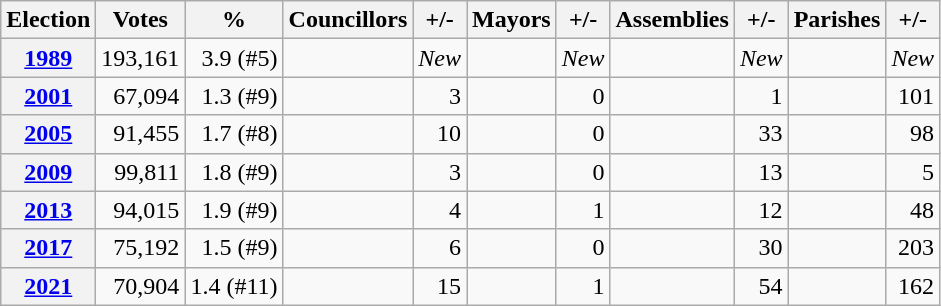<table class="wikitable" style="text-align:right;">
<tr>
<th>Election</th>
<th width="50px">Votes</th>
<th>%</th>
<th>Councillors</th>
<th>+/-</th>
<th>Mayors</th>
<th>+/-</th>
<th>Assemblies</th>
<th>+/-</th>
<th>Parishes</th>
<th>+/-</th>
</tr>
<tr>
<th><a href='#'>1989</a></th>
<td>193,161</td>
<td>3.9 (#5)</td>
<td></td>
<td><em>New</em></td>
<td></td>
<td><em>New</em></td>
<td></td>
<td><em>New</em></td>
<td></td>
<td><em>New</em></td>
</tr>
<tr>
<th><a href='#'>2001</a></th>
<td>67,094</td>
<td>1.3 (#9)</td>
<td></td>
<td>3</td>
<td></td>
<td>0</td>
<td></td>
<td>1</td>
<td></td>
<td>101</td>
</tr>
<tr>
<th><a href='#'>2005</a></th>
<td>91,455</td>
<td>1.7 (#8)</td>
<td></td>
<td>10</td>
<td></td>
<td>0</td>
<td></td>
<td>33</td>
<td></td>
<td>98</td>
</tr>
<tr>
<th><a href='#'>2009</a></th>
<td>99,811</td>
<td>1.8 (#9)</td>
<td></td>
<td>3</td>
<td></td>
<td>0</td>
<td></td>
<td>13</td>
<td></td>
<td>5</td>
</tr>
<tr>
<th><a href='#'>2013</a></th>
<td>94,015</td>
<td>1.9 (#9)</td>
<td></td>
<td>4</td>
<td></td>
<td>1</td>
<td></td>
<td>12</td>
<td></td>
<td>48</td>
</tr>
<tr>
<th><a href='#'>2017</a></th>
<td>75,192</td>
<td>1.5 (#9)</td>
<td></td>
<td>6</td>
<td></td>
<td>0</td>
<td></td>
<td>30</td>
<td></td>
<td>203</td>
</tr>
<tr>
<th><a href='#'>2021</a></th>
<td>70,904</td>
<td>1.4 (#11)</td>
<td></td>
<td>15</td>
<td></td>
<td>1</td>
<td></td>
<td>54</td>
<td></td>
<td>162</td>
</tr>
</table>
